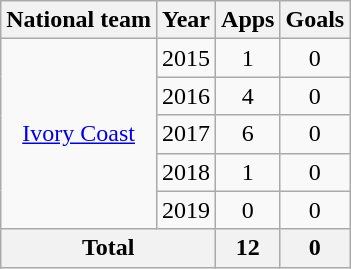<table class="wikitable" style="text-align:center">
<tr>
<th>National team</th>
<th>Year</th>
<th>Apps</th>
<th>Goals</th>
</tr>
<tr>
<td rowspan="5"><a href='#'>Ivory Coast</a></td>
<td>2015</td>
<td>1</td>
<td>0</td>
</tr>
<tr>
<td>2016</td>
<td>4</td>
<td>0</td>
</tr>
<tr>
<td>2017</td>
<td>6</td>
<td>0</td>
</tr>
<tr>
<td>2018</td>
<td>1</td>
<td>0</td>
</tr>
<tr>
<td>2019</td>
<td>0</td>
<td>0</td>
</tr>
<tr>
<th colspan="2">Total</th>
<th>12</th>
<th>0</th>
</tr>
</table>
